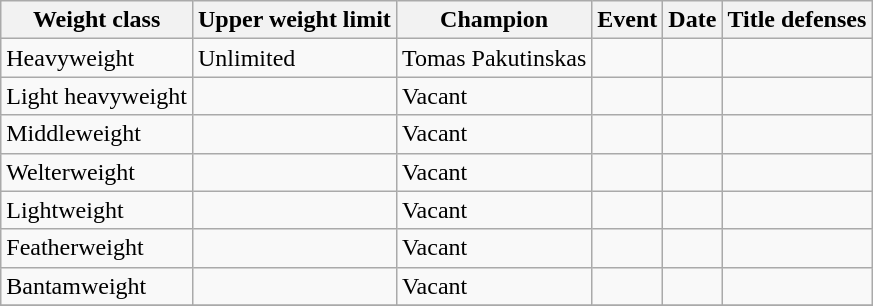<table class="wikitable">
<tr>
<th>Weight class</th>
<th>Upper weight limit</th>
<th>Champion</th>
<th>Event</th>
<th>Date</th>
<th>Title defenses</th>
</tr>
<tr>
<td>Heavyweight</td>
<td>Unlimited</td>
<td> Tomas Pakutinskas</td>
<td></td>
<td></td>
<td></td>
</tr>
<tr>
<td>Light heavyweight</td>
<td></td>
<td>Vacant</td>
<td></td>
<td></td>
<td></td>
</tr>
<tr>
<td>Middleweight</td>
<td></td>
<td>Vacant</td>
<td></td>
<td></td>
<td></td>
</tr>
<tr>
<td>Welterweight</td>
<td></td>
<td>Vacant</td>
<td></td>
<td></td>
<td></td>
</tr>
<tr>
<td>Lightweight</td>
<td></td>
<td>Vacant</td>
<td></td>
<td></td>
<td></td>
</tr>
<tr>
<td>Featherweight</td>
<td></td>
<td>Vacant</td>
<td></td>
<td></td>
<td></td>
</tr>
<tr>
<td>Bantamweight</td>
<td></td>
<td>Vacant</td>
<td></td>
<td></td>
<td></td>
</tr>
<tr>
</tr>
</table>
